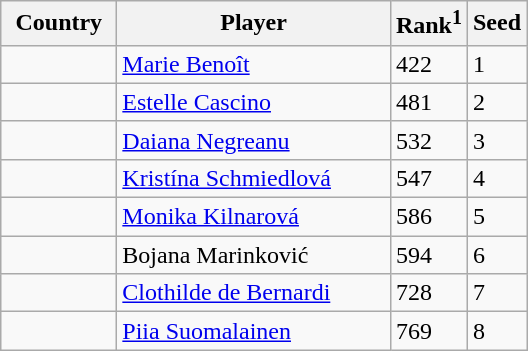<table class="sortable wikitable">
<tr>
<th width="70">Country</th>
<th width="175">Player</th>
<th>Rank<sup>1</sup></th>
<th>Seed</th>
</tr>
<tr>
<td></td>
<td><a href='#'>Marie Benoît</a></td>
<td>422</td>
<td>1</td>
</tr>
<tr>
<td></td>
<td><a href='#'>Estelle Cascino</a></td>
<td>481</td>
<td>2</td>
</tr>
<tr>
<td></td>
<td><a href='#'>Daiana Negreanu</a></td>
<td>532</td>
<td>3</td>
</tr>
<tr>
<td></td>
<td><a href='#'>Kristína Schmiedlová</a></td>
<td>547</td>
<td>4</td>
</tr>
<tr>
<td></td>
<td><a href='#'>Monika Kilnarová</a></td>
<td>586</td>
<td>5</td>
</tr>
<tr>
<td></td>
<td>Bojana Marinković</td>
<td>594</td>
<td>6</td>
</tr>
<tr>
<td></td>
<td><a href='#'>Clothilde de Bernardi</a></td>
<td>728</td>
<td>7</td>
</tr>
<tr>
<td></td>
<td><a href='#'>Piia Suomalainen</a></td>
<td>769</td>
<td>8</td>
</tr>
</table>
